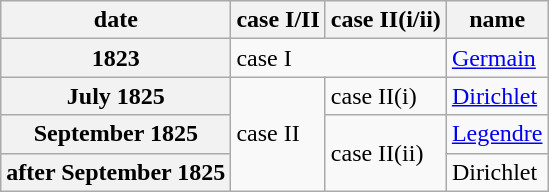<table class="wikitable">
<tr>
<th>date</th>
<th>case I/II</th>
<th>case II(i/ii)</th>
<th>name</th>
</tr>
<tr>
<th>1823</th>
<td colspan="2">case I</td>
<td><a href='#'>Germain</a></td>
</tr>
<tr>
<th>July 1825</th>
<td rowspan="3">case II</td>
<td>case II(i)</td>
<td><a href='#'>Dirichlet</a></td>
</tr>
<tr>
<th>September 1825</th>
<td rowspan="2">case II(ii)</td>
<td><a href='#'>Legendre</a></td>
</tr>
<tr>
<th>after September 1825</th>
<td>Dirichlet</td>
</tr>
</table>
